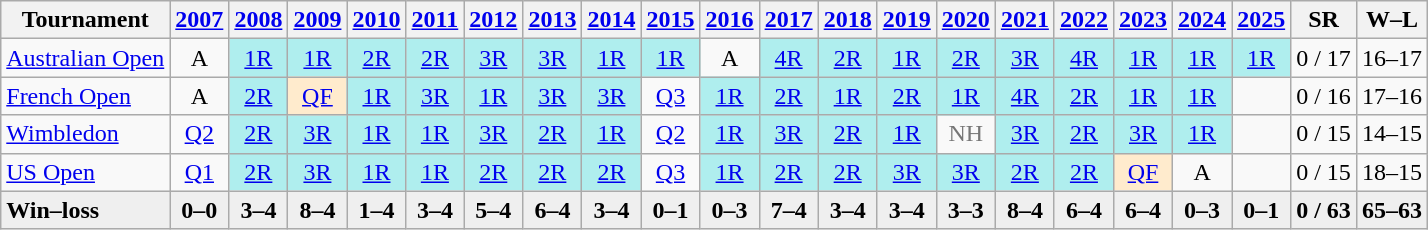<table class="wikitable" style="text-align:center;">
<tr>
<th>Tournament</th>
<th><a href='#'>2007</a></th>
<th><a href='#'>2008</a></th>
<th><a href='#'>2009</a></th>
<th><a href='#'>2010</a></th>
<th><a href='#'>2011</a></th>
<th><a href='#'>2012</a></th>
<th><a href='#'>2013</a></th>
<th><a href='#'>2014</a></th>
<th><a href='#'>2015</a></th>
<th><a href='#'>2016</a></th>
<th><a href='#'>2017</a></th>
<th><a href='#'>2018</a></th>
<th><a href='#'>2019</a></th>
<th><a href='#'>2020</a></th>
<th><a href='#'>2021</a></th>
<th><a href='#'>2022</a></th>
<th><a href='#'>2023</a></th>
<th><a href='#'>2024</a></th>
<th><a href='#'>2025</a></th>
<th>SR</th>
<th>W–L</th>
</tr>
<tr>
<td align="left"><a href='#'>Australian Open</a></td>
<td>A</td>
<td style="background:#afeeee;"><a href='#'>1R</a></td>
<td style="background:#afeeee;"><a href='#'>1R</a></td>
<td style="background:#afeeee;"><a href='#'>2R</a></td>
<td style="background:#afeeee;"><a href='#'>2R</a></td>
<td style="background:#afeeee;"><a href='#'>3R</a></td>
<td style="background:#afeeee;"><a href='#'>3R</a></td>
<td style="background:#afeeee;"><a href='#'>1R</a></td>
<td style="background:#afeeee;"><a href='#'>1R</a></td>
<td>A</td>
<td style="background:#afeeee;"><a href='#'>4R</a></td>
<td style="background:#afeeee;"><a href='#'>2R</a></td>
<td style="background:#afeeee;"><a href='#'>1R</a></td>
<td style="background:#afeeee;"><a href='#'>2R</a></td>
<td style="background:#afeeee;"><a href='#'>3R</a></td>
<td style="background:#afeeee;"><a href='#'>4R</a></td>
<td style="background:#afeeee;"><a href='#'>1R</a></td>
<td style="background:#afeeee;"><a href='#'>1R</a></td>
<td style="background:#afeeee;"><a href='#'>1R</a></td>
<td>0 / 17</td>
<td>16–17</td>
</tr>
<tr>
<td align="left"><a href='#'>French Open</a></td>
<td>A</td>
<td style="background:#afeeee;"><a href='#'>2R</a></td>
<td style="background:#ffebcd;"><a href='#'>QF</a></td>
<td style="background:#afeeee;"><a href='#'>1R</a></td>
<td style="background:#afeeee;"><a href='#'>3R</a></td>
<td style="background:#afeeee;"><a href='#'>1R</a></td>
<td style="background:#afeeee;"><a href='#'>3R</a></td>
<td style="background:#afeeee;"><a href='#'>3R</a></td>
<td><a href='#'>Q3</a></td>
<td style="background:#afeeee;"><a href='#'>1R</a></td>
<td style="background:#afeeee;"><a href='#'>2R</a></td>
<td style="background:#afeeee;"><a href='#'>1R</a></td>
<td style="background:#afeeee;"><a href='#'>2R</a></td>
<td style="background:#afeeee;"><a href='#'>1R</a></td>
<td style="background:#afeeee;"><a href='#'>4R</a></td>
<td style="background:#afeeee;"><a href='#'>2R</a></td>
<td style="background:#afeeee;"><a href='#'>1R</a></td>
<td style="background:#afeeee;"><a href='#'>1R</a></td>
<td></td>
<td>0 / 16</td>
<td>17–16</td>
</tr>
<tr>
<td align="left"><a href='#'>Wimbledon</a></td>
<td><a href='#'>Q2</a></td>
<td style="background:#afeeee;"><a href='#'>2R</a></td>
<td style="background:#afeeee;"><a href='#'>3R</a></td>
<td style="background:#afeeee;"><a href='#'>1R</a></td>
<td style="background:#afeeee;"><a href='#'>1R</a></td>
<td style="background:#afeeee;"><a href='#'>3R</a></td>
<td style="background:#afeeee;"><a href='#'>2R</a></td>
<td style="background:#afeeee;"><a href='#'>1R</a></td>
<td><a href='#'>Q2</a></td>
<td style="background:#afeeee;"><a href='#'>1R</a></td>
<td style="background:#afeeee;"><a href='#'>3R</a></td>
<td style="background:#afeeee;"><a href='#'>2R</a></td>
<td style="background:#afeeee;"><a href='#'>1R</a></td>
<td style="color:#767676;">NH</td>
<td style="background:#afeeee;"><a href='#'>3R</a></td>
<td style="background:#afeeee;"><a href='#'>2R</a></td>
<td style="background:#afeeee;"><a href='#'>3R</a></td>
<td style="background:#afeeee;"><a href='#'>1R</a></td>
<td></td>
<td>0 / 15</td>
<td>14–15</td>
</tr>
<tr>
<td align="left"><a href='#'>US Open</a></td>
<td><a href='#'>Q1</a></td>
<td style="background:#afeeee;"><a href='#'>2R</a></td>
<td style="background:#afeeee;"><a href='#'>3R</a></td>
<td style="background:#afeeee;"><a href='#'>1R</a></td>
<td style="background:#afeeee;"><a href='#'>1R</a></td>
<td style="background:#afeeee;"><a href='#'>2R</a></td>
<td style="background:#afeeee;"><a href='#'>2R</a></td>
<td style="background:#afeeee;"><a href='#'>2R</a></td>
<td><a href='#'>Q3</a></td>
<td style="background:#afeeee;"><a href='#'>1R</a></td>
<td style="background:#afeeee;"><a href='#'>2R</a></td>
<td style="background:#afeeee;"><a href='#'>2R</a></td>
<td style="background:#afeeee;"><a href='#'>3R</a></td>
<td style="background:#afeeee;"><a href='#'>3R</a></td>
<td style="background:#afeeee;"><a href='#'>2R</a></td>
<td style="background:#afeeee;"><a href='#'>2R</a></td>
<td style="background:#ffebcd;"><a href='#'>QF</a></td>
<td>A</td>
<td></td>
<td>0 / 15</td>
<td>18–15</td>
</tr>
<tr style="background:#efefef; font-weight:bold;">
<td style="text-align:left">Win–loss</td>
<td>0–0</td>
<td>3–4</td>
<td>8–4</td>
<td>1–4</td>
<td>3–4</td>
<td>5–4</td>
<td>6–4</td>
<td>3–4</td>
<td>0–1</td>
<td>0–3</td>
<td>7–4</td>
<td>3–4</td>
<td>3–4</td>
<td>3–3</td>
<td>8–4</td>
<td>6–4</td>
<td>6–4</td>
<td>0–3</td>
<td>0–1</td>
<td>0 / 63</td>
<td>65–63</td>
</tr>
</table>
